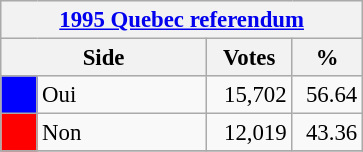<table class="wikitable" style="font-size: 95%; clear:both">
<tr style="background-color:#E9E9E9">
<th colspan=4><a href='#'>1995 Quebec referendum</a></th>
</tr>
<tr style="background-color:#E9E9E9">
<th colspan=2 style="width: 130px">Side</th>
<th style="width: 50px">Votes</th>
<th style="width: 40px">%</th>
</tr>
<tr>
<td bgcolor="blue"></td>
<td>Oui</td>
<td align="right">15,702</td>
<td align="right">56.64</td>
</tr>
<tr>
<td bgcolor="red"></td>
<td>Non</td>
<td align="right">12,019</td>
<td align="right">43.36</td>
</tr>
<tr>
</tr>
</table>
